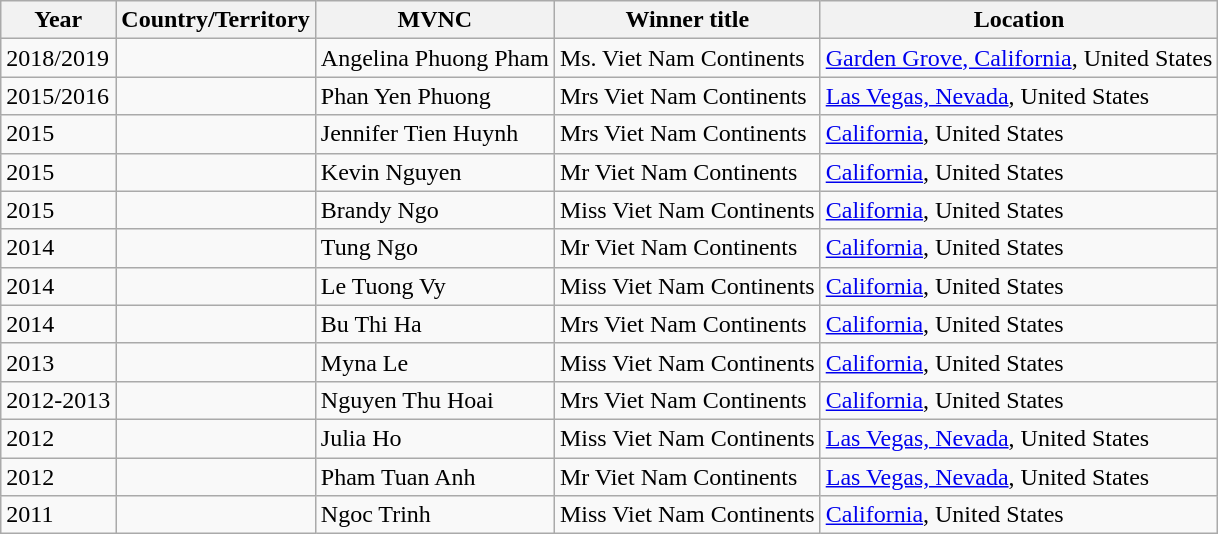<table class="wikitable">
<tr>
<th>Year</th>
<th>Country/Territory</th>
<th>MVNC</th>
<th>Winner title</th>
<th>Location</th>
</tr>
<tr>
<td>2018/2019</td>
<td></td>
<td>Angelina Phuong Pham</td>
<td>Ms. Viet Nam Continents</td>
<td><a href='#'>Garden Grove, California</a>, United States</td>
</tr>
<tr>
<td>2015/2016</td>
<td></td>
<td>Phan Yen Phuong</td>
<td>Mrs Viet Nam Continents</td>
<td><a href='#'>Las Vegas, Nevada</a>, United States</td>
</tr>
<tr>
<td>2015</td>
<td></td>
<td>Jennifer Tien Huynh</td>
<td>Mrs Viet Nam Continents</td>
<td><a href='#'>California</a>, United States</td>
</tr>
<tr>
<td>2015</td>
<td></td>
<td>Kevin Nguyen</td>
<td>Mr Viet Nam Continents</td>
<td><a href='#'>California</a>, United States</td>
</tr>
<tr>
<td>2015</td>
<td></td>
<td>Brandy Ngo</td>
<td>Miss Viet Nam Continents</td>
<td><a href='#'>California</a>, United States</td>
</tr>
<tr>
<td>2014</td>
<td></td>
<td>Tung Ngo</td>
<td>Mr Viet Nam Continents</td>
<td><a href='#'>California</a>, United States</td>
</tr>
<tr>
<td>2014</td>
<td></td>
<td>Le Tuong Vy</td>
<td>Miss Viet Nam Continents</td>
<td><a href='#'>California</a>, United States</td>
</tr>
<tr>
<td>2014</td>
<td></td>
<td>Bu Thi Ha</td>
<td>Mrs Viet Nam Continents</td>
<td><a href='#'>California</a>, United States</td>
</tr>
<tr>
<td>2013</td>
<td></td>
<td>Myna Le</td>
<td>Miss Viet Nam Continents</td>
<td><a href='#'>California</a>, United States</td>
</tr>
<tr>
<td>2012-2013</td>
<td></td>
<td>Nguyen Thu Hoai</td>
<td>Mrs Viet Nam Continents</td>
<td><a href='#'>California</a>, United States</td>
</tr>
<tr>
<td>2012</td>
<td></td>
<td>Julia Ho</td>
<td>Miss Viet Nam Continents</td>
<td><a href='#'>Las Vegas, Nevada</a>, United States</td>
</tr>
<tr>
<td>2012</td>
<td></td>
<td>Pham Tuan Anh</td>
<td>Mr Viet Nam Continents</td>
<td><a href='#'>Las Vegas, Nevada</a>, United States</td>
</tr>
<tr>
<td>2011</td>
<td></td>
<td>Ngoc Trinh</td>
<td>Miss Viet Nam Continents</td>
<td><a href='#'>California</a>, United States</td>
</tr>
</table>
